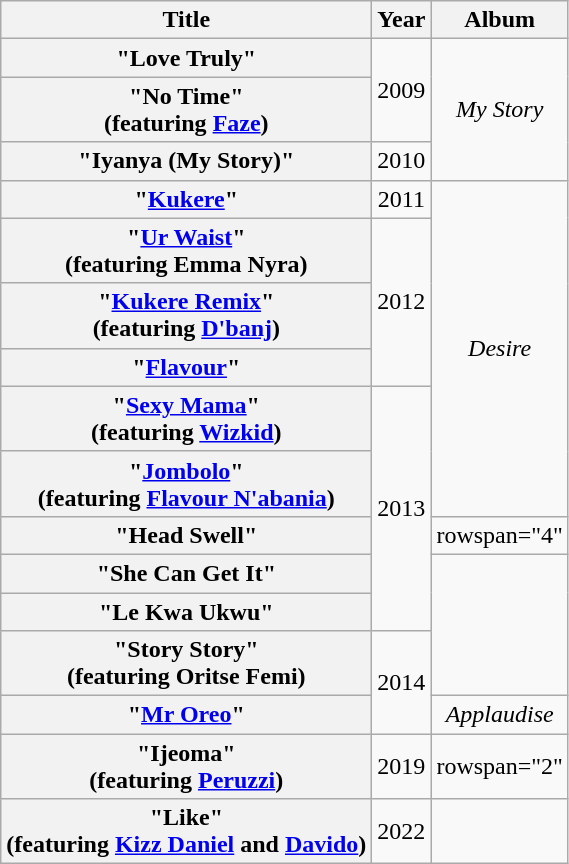<table class="wikitable plainrowheaders" style="text-align:center;" border="1">
<tr>
<th scope="col">Title</th>
<th scope="col">Year</th>
<th scope="col">Album</th>
</tr>
<tr>
<th scope="row">"Love Truly"</th>
<td rowspan="2">2009</td>
<td rowspan="3"><em>My Story</em></td>
</tr>
<tr>
<th scope="row">"No Time" <br><span>(featuring <a href='#'>Faze</a>)</span></th>
</tr>
<tr>
<th scope="row">"Iyanya (My Story)"</th>
<td>2010</td>
</tr>
<tr>
<th scope="row">"<a href='#'>Kukere</a>"</th>
<td>2011</td>
<td rowspan="6"><em>Desire</em></td>
</tr>
<tr>
<th scope="row">"<a href='#'>Ur Waist</a>" <br><span>(featuring Emma Nyra)</span></th>
<td rowspan="3">2012</td>
</tr>
<tr>
<th scope="row">"<a href='#'>Kukere Remix</a>" <br><span>(featuring <a href='#'>D'banj</a>)</span></th>
</tr>
<tr>
<th scope="row">"<a href='#'>Flavour</a>"</th>
</tr>
<tr>
<th scope="row">"<a href='#'>Sexy Mama</a>" <br><span>(featuring <a href='#'>Wizkid</a>)</span></th>
<td rowspan="5">2013</td>
</tr>
<tr>
<th scope="row">"<a href='#'>Jombolo</a>" <br><span>(featuring <a href='#'>Flavour N'abania</a>)</span></th>
</tr>
<tr>
<th scope="row">"Head Swell"</th>
<td>rowspan="4" </td>
</tr>
<tr>
<th scope="row">"She Can Get It"</th>
</tr>
<tr>
<th scope="row">"Le Kwa Ukwu"</th>
</tr>
<tr>
<th scope="row">"Story Story"<br><span>(featuring Oritse Femi)</span></th>
<td rowspan="2">2014</td>
</tr>
<tr>
<th scope="row">"<a href='#'>Mr Oreo</a>"</th>
<td><em>Applaudise</em></td>
</tr>
<tr>
<th scope="row">"Ijeoma"<br><span>(featuring <a href='#'>Peruzzi</a>)</span></th>
<td>2019</td>
<td>rowspan="2" </td>
</tr>
<tr>
<th scope="row">"Like"<br><span>(featuring <a href='#'>Kizz Daniel</a> and <a href='#'>Davido</a>)</span></th>
<td>2022</td>
</tr>
</table>
